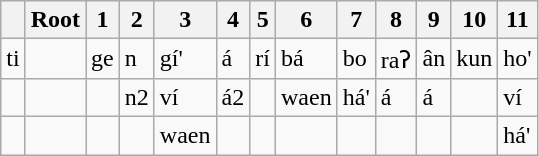<table class="wikitable">
<tr>
<th></th>
<th>Root</th>
<th>1</th>
<th>2</th>
<th>3</th>
<th>4</th>
<th>5</th>
<th>6</th>
<th>7</th>
<th>8</th>
<th>9</th>
<th>10</th>
<th>11</th>
</tr>
<tr>
<td>ti</td>
<td></td>
<td>ge</td>
<td>n</td>
<td>gí'</td>
<td>á</td>
<td>rí</td>
<td>bá</td>
<td>bo</td>
<td>raʔ</td>
<td>ân</td>
<td>kun</td>
<td>ho'</td>
</tr>
<tr>
<td></td>
<td></td>
<td></td>
<td>n2</td>
<td>ví</td>
<td>á2</td>
<td></td>
<td>waen</td>
<td>há'</td>
<td>á</td>
<td>á</td>
<td></td>
<td>ví</td>
</tr>
<tr>
<td></td>
<td></td>
<td></td>
<td></td>
<td>waen</td>
<td></td>
<td></td>
<td></td>
<td></td>
<td></td>
<td></td>
<td></td>
<td>há'</td>
</tr>
</table>
